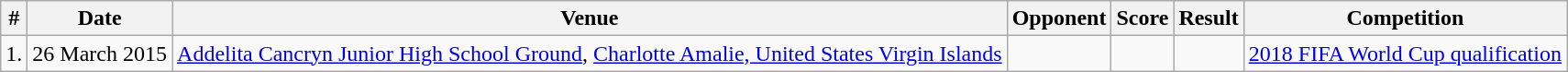<table class="wikitable">
<tr>
<th>#</th>
<th>Date</th>
<th>Venue</th>
<th>Opponent</th>
<th>Score</th>
<th>Result</th>
<th>Competition</th>
</tr>
<tr>
<td>1.</td>
<td>26 March 2015</td>
<td><a href='#'>Addelita Cancryn Junior High School Ground</a>, <a href='#'>Charlotte Amalie, United States Virgin Islands</a></td>
<td></td>
<td></td>
<td></td>
<td><a href='#'>2018 FIFA World Cup qualification</a></td>
</tr>
</table>
